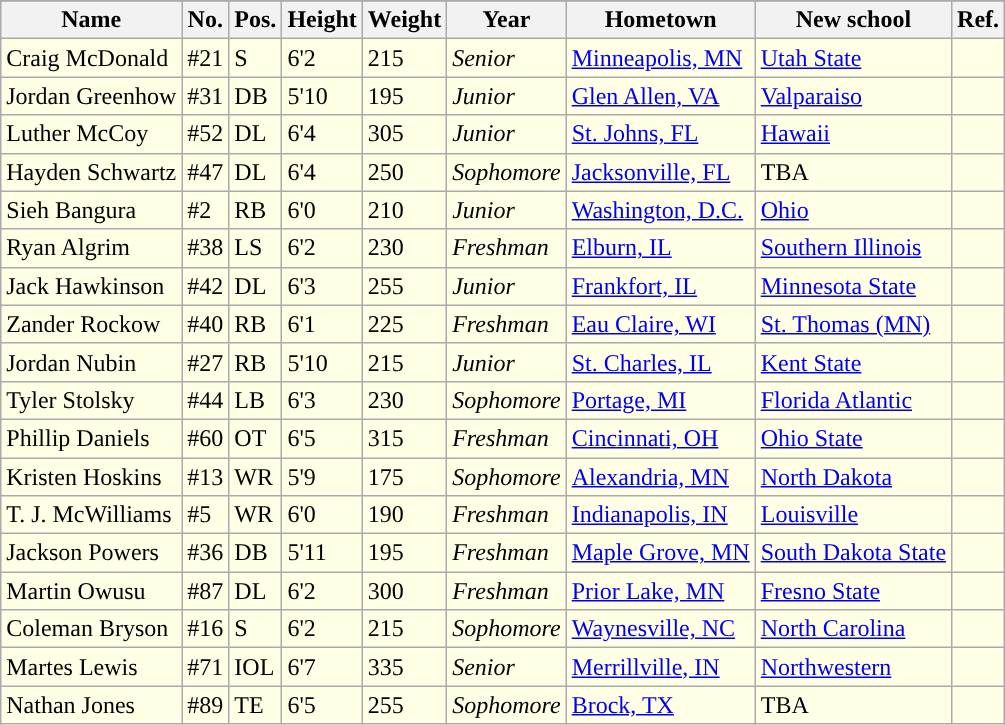<table class="wikitable sortable sortable">
<tr>
</tr>
<tr>
<th style="text-align:center; ">Name</th>
<th style="text-align:center; ">No.</th>
<th style="text-align:center; ">Pos.</th>
<th style="text-align:center; ">Height</th>
<th style="text-align:center; ">Weight</th>
<th style="text-align:center; ">Year</th>
<th style="text-align:center; ">Hometown</th>
<th style="text-align:center; ">New school</th>
<th style="text-align:center; ">Ref.</th>
</tr>
<tr style="background:#FFFFE6;">
<td>Craig McDonald</td>
<td>#21</td>
<td>S</td>
<td>6'2</td>
<td>215</td>
<td><em> Senior</em></td>
<td><a href='#'>Minneapolis, MN</a></td>
<td><a href='#'>Utah State</a></td>
<td></td>
</tr>
<tr style="background:#FFFFE6;">
<td>Jordan Greenhow</td>
<td>#31</td>
<td>DB</td>
<td>5'10</td>
<td>195</td>
<td><em> Junior</em></td>
<td><a href='#'>Glen Allen, VA</a></td>
<td><a href='#'>Valparaiso</a></td>
<td></td>
</tr>
<tr style="background:#FFFFE6;">
<td>Luther McCoy</td>
<td>#52</td>
<td>DL</td>
<td>6'4</td>
<td>305</td>
<td><em> Junior</em></td>
<td><a href='#'>St. Johns, FL</a></td>
<td><a href='#'>Hawaii</a></td>
<td></td>
</tr>
<tr style="background:#FFFFE6;">
<td>Hayden Schwartz</td>
<td>#47</td>
<td>DL</td>
<td>6'4</td>
<td>250</td>
<td><em> Sophomore</em></td>
<td><a href='#'>Jacksonville, FL</a></td>
<td>TBA</td>
<td></td>
</tr>
<tr style="background:#FFFFE6;">
<td>Sieh Bangura</td>
<td>#2</td>
<td>RB</td>
<td>6'0</td>
<td>210</td>
<td><em> Junior</em></td>
<td><a href='#'>Washington, D.C.</a></td>
<td><a href='#'>Ohio</a></td>
<td></td>
</tr>
<tr style="background:#FFFFE6;">
<td>Ryan Algrim</td>
<td>#38</td>
<td>LS</td>
<td>6'2</td>
<td>230</td>
<td><em> Freshman</em></td>
<td><a href='#'>Elburn, IL</a></td>
<td><a href='#'>Southern Illinois</a></td>
<td></td>
</tr>
<tr style="background:#FFFFE6;">
<td>Jack Hawkinson</td>
<td>#42</td>
<td>DL</td>
<td>6'3</td>
<td>255</td>
<td><em> Junior</em></td>
<td><a href='#'>Frankfort, IL</a></td>
<td><a href='#'>Minnesota State</a></td>
<td></td>
</tr>
<tr style="background:#FFFFE6;">
<td>Zander Rockow</td>
<td>#40</td>
<td>RB</td>
<td>6'1</td>
<td>225</td>
<td><em> Freshman</em></td>
<td><a href='#'>Eau Claire, WI</a></td>
<td><a href='#'>St. Thomas (MN)</a></td>
<td></td>
</tr>
<tr style="background:#FFFFE6;">
<td>Jordan Nubin</td>
<td>#27</td>
<td>RB</td>
<td>5'10</td>
<td>215</td>
<td><em> Junior</em></td>
<td><a href='#'>St. Charles, IL</a></td>
<td><a href='#'>Kent State</a></td>
<td></td>
</tr>
<tr style="background:#FFFFE6;">
<td>Tyler Stolsky</td>
<td>#44</td>
<td>LB</td>
<td>6'3</td>
<td>230</td>
<td><em> Sophomore</em></td>
<td><a href='#'>Portage, MI</a></td>
<td><a href='#'>Florida Atlantic</a></td>
<td></td>
</tr>
<tr style="background:#FFFFE6;">
<td>Phillip Daniels</td>
<td>#60</td>
<td>OT</td>
<td>6'5</td>
<td>315</td>
<td><em> Freshman</em></td>
<td><a href='#'>Cincinnati, OH</a></td>
<td><a href='#'>Ohio State</a></td>
<td></td>
</tr>
<tr style="background:#FFFFE6;">
<td>Kristen Hoskins</td>
<td>#13</td>
<td>WR</td>
<td>5'9</td>
<td>175</td>
<td><em> Sophomore</em></td>
<td><a href='#'>Alexandria, MN</a></td>
<td><a href='#'>North Dakota</a></td>
<td></td>
</tr>
<tr style="background:#FFFFE6;">
<td>T. J. McWilliams</td>
<td>#5</td>
<td>WR</td>
<td>6'0</td>
<td>190</td>
<td><em> Freshman</em></td>
<td><a href='#'>Indianapolis, IN</a></td>
<td><a href='#'>Louisville</a></td>
<td></td>
</tr>
<tr style="background:#FFFFE6;">
<td>Jackson Powers</td>
<td>#36</td>
<td>DB</td>
<td>5'11</td>
<td>195</td>
<td><em> Freshman</em></td>
<td><a href='#'>Maple Grove, MN</a></td>
<td><a href='#'>South Dakota State</a></td>
<td></td>
</tr>
<tr style="background:#FFFFE6;">
<td>Martin Owusu</td>
<td>#87</td>
<td>DL</td>
<td>6'2</td>
<td>300</td>
<td><em> Freshman</em></td>
<td><a href='#'>Prior Lake, MN</a></td>
<td><a href='#'>Fresno State</a></td>
<td></td>
</tr>
<tr style="background:#FFFFE6;">
<td>Coleman Bryson</td>
<td>#16</td>
<td>S</td>
<td>6'2</td>
<td>215</td>
<td><em> Sophomore</em></td>
<td><a href='#'>Waynesville, NC</a></td>
<td><a href='#'>North Carolina</a></td>
<td></td>
</tr>
<tr style="background:#FFFFE6;">
<td>Martes Lewis</td>
<td>#71</td>
<td>IOL</td>
<td>6'7</td>
<td>335</td>
<td><em> Senior</em></td>
<td><a href='#'>Merrillville, IN</a></td>
<td><a href='#'>Northwestern</a></td>
<td></td>
</tr>
<tr style="background:#FFFFE6;">
<td>Nathan Jones</td>
<td>#89</td>
<td>TE</td>
<td>6'5</td>
<td>255</td>
<td><em> Sophomore</em></td>
<td><a href='#'>Brock, TX</a></td>
<td>TBA</td>
<td></td>
</tr>
</table>
